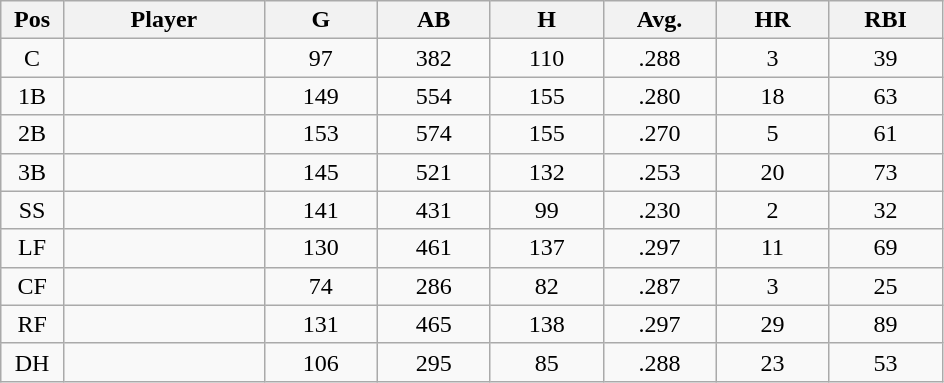<table class="wikitable sortable">
<tr>
<th bgcolor="#DDDDFF" width="5%">Pos</th>
<th bgcolor="#DDDDFF" width="16%">Player</th>
<th bgcolor="#DDDDFF" width="9%">G</th>
<th bgcolor="#DDDDFF" width="9%">AB</th>
<th bgcolor="#DDDDFF" width="9%">H</th>
<th bgcolor="#DDDDFF" width="9%">Avg.</th>
<th bgcolor="#DDDDFF" width="9%">HR</th>
<th bgcolor="#DDDDFF" width="9%">RBI</th>
</tr>
<tr align="center">
<td>C</td>
<td></td>
<td>97</td>
<td>382</td>
<td>110</td>
<td>.288</td>
<td>3</td>
<td>39</td>
</tr>
<tr align="center">
<td>1B</td>
<td></td>
<td>149</td>
<td>554</td>
<td>155</td>
<td>.280</td>
<td>18</td>
<td>63</td>
</tr>
<tr align="center">
<td>2B</td>
<td></td>
<td>153</td>
<td>574</td>
<td>155</td>
<td>.270</td>
<td>5</td>
<td>61</td>
</tr>
<tr align="center">
<td>3B</td>
<td></td>
<td>145</td>
<td>521</td>
<td>132</td>
<td>.253</td>
<td>20</td>
<td>73</td>
</tr>
<tr align="center">
<td>SS</td>
<td></td>
<td>141</td>
<td>431</td>
<td>99</td>
<td>.230</td>
<td>2</td>
<td>32</td>
</tr>
<tr align="center">
<td>LF</td>
<td></td>
<td>130</td>
<td>461</td>
<td>137</td>
<td>.297</td>
<td>11</td>
<td>69</td>
</tr>
<tr align="center">
<td>CF</td>
<td></td>
<td>74</td>
<td>286</td>
<td>82</td>
<td>.287</td>
<td>3</td>
<td>25</td>
</tr>
<tr align="center">
<td>RF</td>
<td></td>
<td>131</td>
<td>465</td>
<td>138</td>
<td>.297</td>
<td>29</td>
<td>89</td>
</tr>
<tr align="center">
<td>DH</td>
<td></td>
<td>106</td>
<td>295</td>
<td>85</td>
<td>.288</td>
<td>23</td>
<td>53</td>
</tr>
</table>
